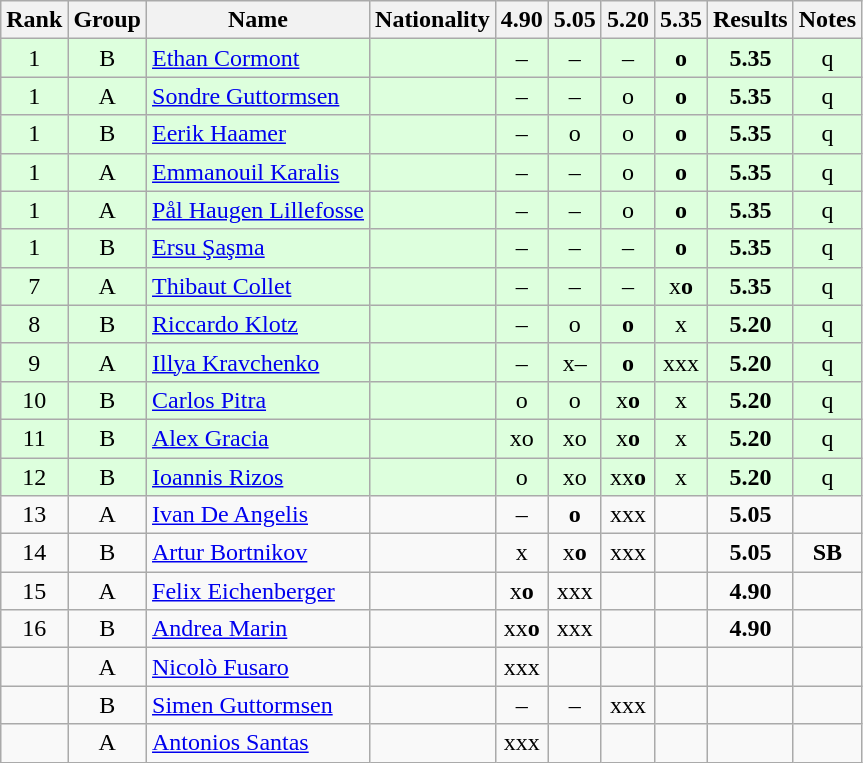<table class="wikitable sortable" style="text-align:center;">
<tr>
<th>Rank</th>
<th>Group</th>
<th>Name</th>
<th>Nationality</th>
<th>4.90</th>
<th>5.05</th>
<th>5.20</th>
<th>5.35</th>
<th>Results</th>
<th>Notes</th>
</tr>
<tr bgcolor=ddffdd>
<td>1</td>
<td>B</td>
<td align=left><a href='#'>Ethan Cormont</a></td>
<td align=left></td>
<td>–</td>
<td>–</td>
<td>–</td>
<td><strong>o</strong></td>
<td><strong>5.35</strong></td>
<td>q</td>
</tr>
<tr bgcolor=ddffdd>
<td>1</td>
<td>A</td>
<td align=left><a href='#'>Sondre Guttormsen</a></td>
<td align=left></td>
<td>–</td>
<td>–</td>
<td>o</td>
<td><strong>o</strong></td>
<td><strong>5.35</strong></td>
<td>q</td>
</tr>
<tr bgcolor=ddffdd>
<td>1</td>
<td>B</td>
<td align=left><a href='#'>Eerik Haamer</a></td>
<td align=left></td>
<td>–</td>
<td>o</td>
<td>o</td>
<td><strong>o</strong></td>
<td><strong>5.35</strong></td>
<td>q</td>
</tr>
<tr bgcolor=ddffdd>
<td>1</td>
<td>A</td>
<td align=left><a href='#'>Emmanouil Karalis</a></td>
<td align=left></td>
<td>–</td>
<td>–</td>
<td>o</td>
<td><strong>o</strong></td>
<td><strong>5.35</strong></td>
<td>q</td>
</tr>
<tr bgcolor=ddffdd>
<td>1</td>
<td>A</td>
<td align=left><a href='#'>Pål Haugen Lillefosse</a></td>
<td align=left></td>
<td>–</td>
<td>–</td>
<td>o</td>
<td><strong>o</strong></td>
<td><strong>5.35</strong></td>
<td>q</td>
</tr>
<tr bgcolor=ddffdd>
<td>1</td>
<td>B</td>
<td align=left><a href='#'>Ersu Şaşma</a></td>
<td align=left></td>
<td>–</td>
<td>–</td>
<td>–</td>
<td><strong>o</strong></td>
<td><strong>5.35</strong></td>
<td>q</td>
</tr>
<tr bgcolor=ddffdd>
<td>7</td>
<td>A</td>
<td align=left><a href='#'>Thibaut Collet</a></td>
<td align=left></td>
<td>–</td>
<td>–</td>
<td>–</td>
<td>x<strong>o</strong></td>
<td><strong>5.35</strong></td>
<td>q</td>
</tr>
<tr bgcolor=ddffdd>
<td>8</td>
<td>B</td>
<td align=left><a href='#'>Riccardo Klotz</a></td>
<td align=left></td>
<td>–</td>
<td>o</td>
<td><strong>o</strong></td>
<td>x</td>
<td><strong>5.20</strong></td>
<td>q</td>
</tr>
<tr bgcolor=ddffdd>
<td>9</td>
<td>A</td>
<td align=left><a href='#'>Illya Kravchenko</a></td>
<td align=left></td>
<td>–</td>
<td>x–</td>
<td><strong>o</strong></td>
<td>xxx</td>
<td><strong>5.20</strong></td>
<td>q</td>
</tr>
<tr bgcolor=ddffdd>
<td>10</td>
<td>B</td>
<td align=left><a href='#'>Carlos Pitra</a></td>
<td align=left></td>
<td>o</td>
<td>o</td>
<td>x<strong>o</strong></td>
<td>x</td>
<td><strong>5.20</strong></td>
<td>q</td>
</tr>
<tr bgcolor=ddffdd>
<td>11</td>
<td>B</td>
<td align=left><a href='#'>Alex Gracia</a></td>
<td align=left></td>
<td>xo</td>
<td>xo</td>
<td>x<strong>o</strong></td>
<td>x</td>
<td><strong>5.20</strong></td>
<td>q</td>
</tr>
<tr bgcolor=ddffdd>
<td>12</td>
<td>B</td>
<td align=left><a href='#'>Ioannis Rizos</a></td>
<td align=left></td>
<td>o</td>
<td>xo</td>
<td>xx<strong>o</strong></td>
<td>x</td>
<td><strong>5.20</strong></td>
<td>q</td>
</tr>
<tr>
<td>13</td>
<td>A</td>
<td align=left><a href='#'>Ivan De Angelis</a></td>
<td align=left></td>
<td>–</td>
<td><strong>o</strong></td>
<td>xxx</td>
<td></td>
<td><strong>5.05</strong></td>
<td></td>
</tr>
<tr>
<td>14</td>
<td>B</td>
<td align=left><a href='#'>Artur Bortnikov</a></td>
<td align=left></td>
<td>x</td>
<td>x<strong>o</strong></td>
<td>xxx</td>
<td></td>
<td><strong>5.05</strong></td>
<td><strong>SB</strong></td>
</tr>
<tr>
<td>15</td>
<td>A</td>
<td align=left><a href='#'>Felix Eichenberger</a></td>
<td align=left></td>
<td>x<strong>o</strong></td>
<td>xxx</td>
<td></td>
<td></td>
<td><strong>4.90</strong></td>
<td></td>
</tr>
<tr>
<td>16</td>
<td>B</td>
<td align=left><a href='#'>Andrea Marin</a></td>
<td align=left></td>
<td>xx<strong>o</strong></td>
<td>xxx</td>
<td></td>
<td></td>
<td><strong>4.90</strong></td>
<td></td>
</tr>
<tr>
<td></td>
<td>A</td>
<td align=left><a href='#'>Nicolò Fusaro</a></td>
<td align=left></td>
<td>xxx</td>
<td></td>
<td></td>
<td></td>
<td><strong></strong></td>
<td></td>
</tr>
<tr>
<td></td>
<td>B</td>
<td align=left><a href='#'>Simen Guttormsen</a></td>
<td align=left></td>
<td>–</td>
<td>–</td>
<td>xxx</td>
<td></td>
<td><strong></strong></td>
<td></td>
</tr>
<tr>
<td></td>
<td>A</td>
<td align=left><a href='#'>Antonios Santas</a></td>
<td align=left></td>
<td>xxx</td>
<td></td>
<td></td>
<td></td>
<td><strong></strong></td>
<td></td>
</tr>
</table>
